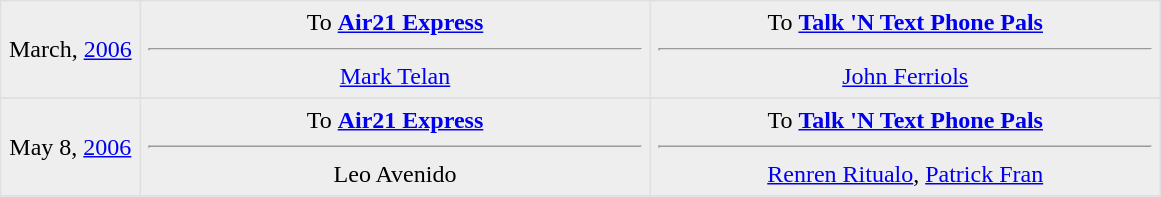<table border=1 style="border-collapse:collapse; text-align: center" bordercolor="#DFDFDF"  cellpadding="5">
<tr bgcolor="eeeeee">
<td style="width:12%">March, <a href='#'>2006</a><br></td>
<td style="width:44%" valign="top">To <strong><a href='#'>Air21 Express</a></strong><hr><a href='#'>Mark Telan</a></td>
<td style="width:44%" valign="top">To <strong><a href='#'>Talk 'N Text Phone Pals</a></strong><hr><a href='#'>John Ferriols</a></td>
</tr>
<tr>
</tr>
<tr bgcolor="eeeeee">
<td style="width:12%">May 8, <a href='#'>2006</a><br></td>
<td style="width:44%" valign="top">To <strong><a href='#'>Air21 Express</a></strong><hr>Leo Avenido</td>
<td style="width:44%" valign="top">To <strong><a href='#'>Talk 'N Text Phone Pals</a></strong><hr><a href='#'>Renren Ritualo</a>, <a href='#'>Patrick Fran</a></td>
</tr>
<tr>
</tr>
</table>
